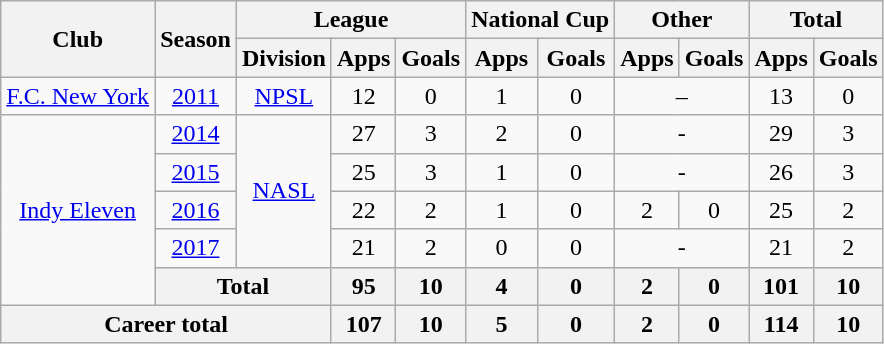<table class="wikitable" style="text-align: center;">
<tr>
<th rowspan="2">Club</th>
<th rowspan="2">Season</th>
<th colspan="3">League</th>
<th colspan="2">National Cup</th>
<th colspan="2">Other</th>
<th colspan="2">Total</th>
</tr>
<tr>
<th>Division</th>
<th>Apps</th>
<th>Goals</th>
<th>Apps</th>
<th>Goals</th>
<th>Apps</th>
<th>Goals</th>
<th>Apps</th>
<th>Goals</th>
</tr>
<tr>
<td valign="center"><a href='#'>F.C. New York</a></td>
<td><a href='#'>2011</a></td>
<td><a href='#'>NPSL</a></td>
<td>12</td>
<td>0</td>
<td>1</td>
<td>0</td>
<td colspan="2">–</td>
<td>13</td>
<td>0</td>
</tr>
<tr>
<td rowspan="5" valign="center"><a href='#'>Indy Eleven</a></td>
<td><a href='#'>2014</a></td>
<td rowspan="4" valign="center"><a href='#'>NASL</a></td>
<td>27</td>
<td>3</td>
<td>2</td>
<td>0</td>
<td colspan="2">-</td>
<td>29</td>
<td>3</td>
</tr>
<tr>
<td><a href='#'>2015</a></td>
<td>25</td>
<td>3</td>
<td>1</td>
<td>0</td>
<td colspan="2">-</td>
<td>26</td>
<td>3</td>
</tr>
<tr>
<td><a href='#'>2016</a></td>
<td>22</td>
<td>2</td>
<td>1</td>
<td>0</td>
<td>2</td>
<td>0</td>
<td>25</td>
<td>2</td>
</tr>
<tr>
<td><a href='#'>2017</a></td>
<td>21</td>
<td>2</td>
<td>0</td>
<td>0</td>
<td colspan="2">-</td>
<td>21</td>
<td>2</td>
</tr>
<tr>
<th colspan="2">Total</th>
<th>95</th>
<th>10</th>
<th>4</th>
<th>0</th>
<th>2</th>
<th>0</th>
<th>101</th>
<th>10</th>
</tr>
<tr>
<th colspan="3">Career total</th>
<th>107</th>
<th>10</th>
<th>5</th>
<th>0</th>
<th>2</th>
<th>0</th>
<th>114</th>
<th>10</th>
</tr>
</table>
